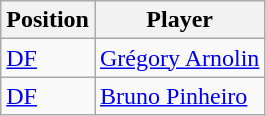<table class="wikitable sortable">
<tr>
<th>Position</th>
<th>Player</th>
</tr>
<tr>
<td><a href='#'>DF</a></td>
<td> <a href='#'>Grégory Arnolin</a></td>
</tr>
<tr>
<td><a href='#'>DF</a></td>
<td> <a href='#'>Bruno Pinheiro</a></td>
</tr>
</table>
